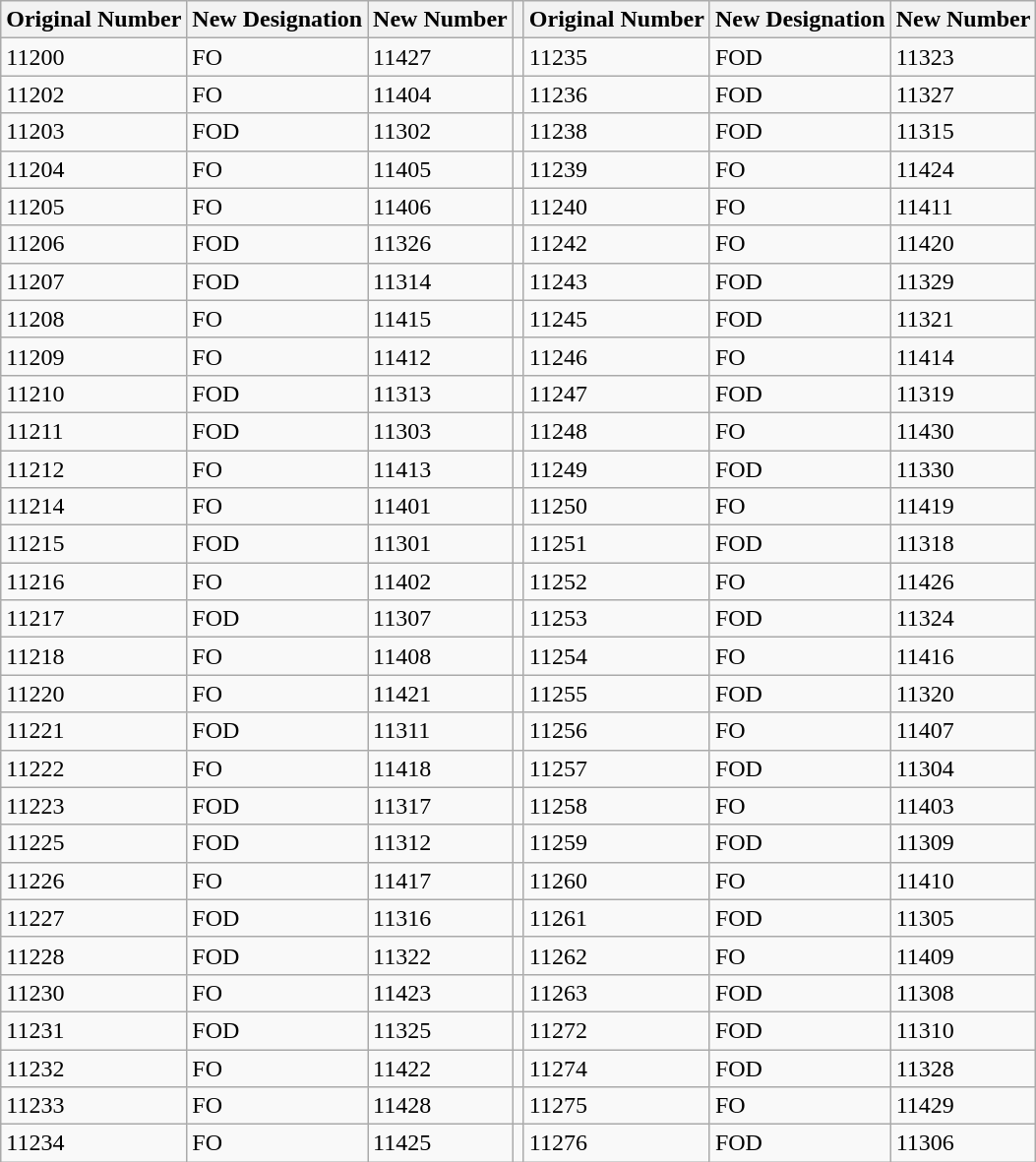<table class="wikitable">
<tr>
<th>Original Number</th>
<th>New Designation</th>
<th>New Number</th>
<th></th>
<th>Original Number</th>
<th>New Designation</th>
<th>New Number</th>
</tr>
<tr>
<td>11200</td>
<td>FO</td>
<td>11427</td>
<td></td>
<td>11235</td>
<td>FOD</td>
<td>11323</td>
</tr>
<tr>
<td>11202</td>
<td>FO</td>
<td>11404</td>
<td></td>
<td>11236</td>
<td>FOD</td>
<td>11327</td>
</tr>
<tr>
<td>11203</td>
<td>FOD</td>
<td>11302</td>
<td></td>
<td>11238</td>
<td>FOD</td>
<td>11315</td>
</tr>
<tr>
<td>11204</td>
<td>FO</td>
<td>11405</td>
<td></td>
<td>11239</td>
<td>FO</td>
<td>11424</td>
</tr>
<tr>
<td>11205</td>
<td>FO</td>
<td>11406</td>
<td></td>
<td>11240</td>
<td>FO</td>
<td>11411</td>
</tr>
<tr>
<td>11206</td>
<td>FOD</td>
<td>11326</td>
<td></td>
<td>11242</td>
<td>FO</td>
<td>11420</td>
</tr>
<tr>
<td>11207</td>
<td>FOD</td>
<td>11314</td>
<td></td>
<td>11243</td>
<td>FOD</td>
<td>11329</td>
</tr>
<tr>
<td>11208</td>
<td>FO</td>
<td>11415</td>
<td></td>
<td>11245</td>
<td>FOD</td>
<td>11321</td>
</tr>
<tr>
<td>11209</td>
<td>FO</td>
<td>11412</td>
<td></td>
<td>11246</td>
<td>FO</td>
<td>11414</td>
</tr>
<tr>
<td>11210</td>
<td>FOD</td>
<td>11313</td>
<td></td>
<td>11247</td>
<td>FOD</td>
<td>11319</td>
</tr>
<tr>
<td>11211</td>
<td>FOD</td>
<td>11303</td>
<td></td>
<td>11248</td>
<td>FO</td>
<td>11430</td>
</tr>
<tr>
<td>11212</td>
<td>FO</td>
<td>11413</td>
<td></td>
<td>11249</td>
<td>FOD</td>
<td>11330</td>
</tr>
<tr>
<td>11214</td>
<td>FO</td>
<td>11401</td>
<td></td>
<td>11250</td>
<td>FO</td>
<td>11419</td>
</tr>
<tr>
<td>11215</td>
<td>FOD</td>
<td>11301</td>
<td></td>
<td>11251</td>
<td>FOD</td>
<td>11318</td>
</tr>
<tr>
<td>11216</td>
<td>FO</td>
<td>11402</td>
<td></td>
<td>11252</td>
<td>FO</td>
<td>11426</td>
</tr>
<tr>
<td>11217</td>
<td>FOD</td>
<td>11307</td>
<td></td>
<td>11253</td>
<td>FOD</td>
<td>11324</td>
</tr>
<tr>
<td>11218</td>
<td>FO</td>
<td>11408</td>
<td></td>
<td>11254</td>
<td>FO</td>
<td>11416</td>
</tr>
<tr>
<td>11220</td>
<td>FO</td>
<td>11421</td>
<td></td>
<td>11255</td>
<td>FOD</td>
<td>11320</td>
</tr>
<tr>
<td>11221</td>
<td>FOD</td>
<td>11311</td>
<td></td>
<td>11256</td>
<td>FO</td>
<td>11407</td>
</tr>
<tr>
<td>11222</td>
<td>FO</td>
<td>11418</td>
<td></td>
<td>11257</td>
<td>FOD</td>
<td>11304</td>
</tr>
<tr>
<td>11223</td>
<td>FOD</td>
<td>11317</td>
<td></td>
<td>11258</td>
<td>FO</td>
<td>11403</td>
</tr>
<tr>
<td>11225</td>
<td>FOD</td>
<td>11312</td>
<td></td>
<td>11259</td>
<td>FOD</td>
<td>11309</td>
</tr>
<tr>
<td>11226</td>
<td>FO</td>
<td>11417</td>
<td></td>
<td>11260</td>
<td>FO</td>
<td>11410</td>
</tr>
<tr>
<td>11227</td>
<td>FOD</td>
<td>11316</td>
<td></td>
<td>11261</td>
<td>FOD</td>
<td>11305</td>
</tr>
<tr>
<td>11228</td>
<td>FOD</td>
<td>11322</td>
<td></td>
<td>11262</td>
<td>FO</td>
<td>11409</td>
</tr>
<tr>
<td>11230</td>
<td>FO</td>
<td>11423</td>
<td></td>
<td>11263</td>
<td>FOD</td>
<td>11308</td>
</tr>
<tr>
<td>11231</td>
<td>FOD</td>
<td>11325</td>
<td></td>
<td>11272</td>
<td>FOD</td>
<td>11310</td>
</tr>
<tr>
<td>11232</td>
<td>FO</td>
<td>11422</td>
<td></td>
<td>11274</td>
<td>FOD</td>
<td>11328</td>
</tr>
<tr>
<td>11233</td>
<td>FO</td>
<td>11428</td>
<td></td>
<td>11275</td>
<td>FO</td>
<td>11429</td>
</tr>
<tr>
<td>11234</td>
<td>FO</td>
<td>11425</td>
<td></td>
<td>11276</td>
<td>FOD</td>
<td>11306</td>
</tr>
</table>
